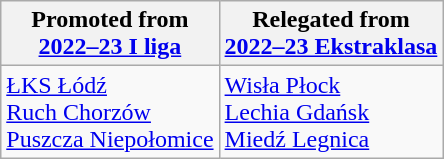<table class="wikitable">
<tr>
<th>Promoted from<br><a href='#'>2022–23 I liga</a></th>
<th>Relegated from<br><a href='#'>2022–23 Ekstraklasa</a></th>
</tr>
<tr>
<td> <a href='#'>ŁKS Łódź</a> <br> <a href='#'>Ruch Chorzów</a> <br> <a href='#'>Puszcza Niepołomice</a> </td>
<td> <a href='#'>Wisła Płock</a> <br> <a href='#'>Lechia Gdańsk</a> <br> <a href='#'>Miedź Legnica</a> </td>
</tr>
</table>
